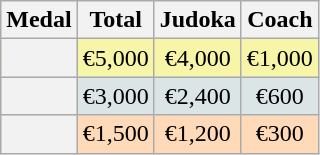<table class=wikitable style="text-align:center;">
<tr>
<th>Medal</th>
<th>Total</th>
<th>Judoka</th>
<th>Coach</th>
</tr>
<tr bgcolor=F7F6A8>
<th></th>
<td>€5,000</td>
<td>€4,000</td>
<td>€1,000</td>
</tr>
<tr bgcolor=DCE5E5>
<th></th>
<td>€3,000</td>
<td>€2,400</td>
<td>€600</td>
</tr>
<tr bgcolor=FFDAB9>
<th></th>
<td>€1,500</td>
<td>€1,200</td>
<td>€300</td>
</tr>
</table>
